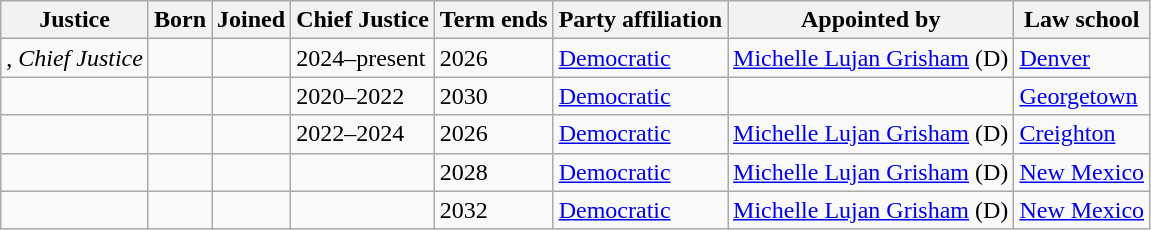<table class="wikitable sortable">
<tr>
<th>Justice</th>
<th>Born</th>
<th>Joined</th>
<th>Chief Justice</th>
<th>Term ends</th>
<th>Party affiliation</th>
<th>Appointed by</th>
<th>Law school</th>
</tr>
<tr>
<td>, <em>Chief Justice</em></td>
<td></td>
<td></td>
<td>2024–present</td>
<td>2026</td>
<td><a href='#'>Democratic</a></td>
<td><a href='#'>Michelle Lujan Grisham</a> (D)</td>
<td><a href='#'>Denver</a></td>
</tr>
<tr>
<td></td>
<td></td>
<td></td>
<td>2020–2022</td>
<td>2030</td>
<td><a href='#'>Democratic</a></td>
<td></td>
<td><a href='#'>Georgetown</a></td>
</tr>
<tr>
<td></td>
<td></td>
<td></td>
<td>2022–2024</td>
<td>2026</td>
<td><a href='#'>Democratic</a></td>
<td><a href='#'>Michelle Lujan Grisham</a> (D)</td>
<td><a href='#'>Creighton</a></td>
</tr>
<tr>
<td></td>
<td></td>
<td></td>
<td align="center"></td>
<td>2028</td>
<td><a href='#'>Democratic</a></td>
<td><a href='#'>Michelle Lujan Grisham</a> (D)</td>
<td><a href='#'>New Mexico</a></td>
</tr>
<tr>
<td></td>
<td></td>
<td></td>
<td align="center"></td>
<td>2032</td>
<td><a href='#'>Democratic</a></td>
<td><a href='#'>Michelle Lujan Grisham</a> (D)</td>
<td><a href='#'>New Mexico</a></td>
</tr>
</table>
